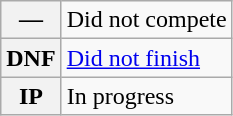<table class="wikitable">
<tr>
<th scope="row">—</th>
<td>Did not compete</td>
</tr>
<tr>
<th scope="row">DNF</th>
<td><a href='#'>Did not finish</a></td>
</tr>
<tr>
<th scope="row">IP</th>
<td>In progress</td>
</tr>
</table>
